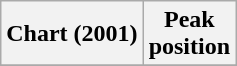<table class="wikitable plainrowheaders" style="text-align:center">
<tr>
<th scope="col">Chart (2001)</th>
<th scope="col">Peak<br>position</th>
</tr>
<tr>
</tr>
</table>
